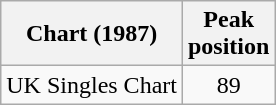<table class="wikitable sortable">
<tr>
<th>Chart (1987)</th>
<th>Peak<br>position</th>
</tr>
<tr>
<td align="left">UK Singles Chart</td>
<td style="text-align:center;">89</td>
</tr>
</table>
